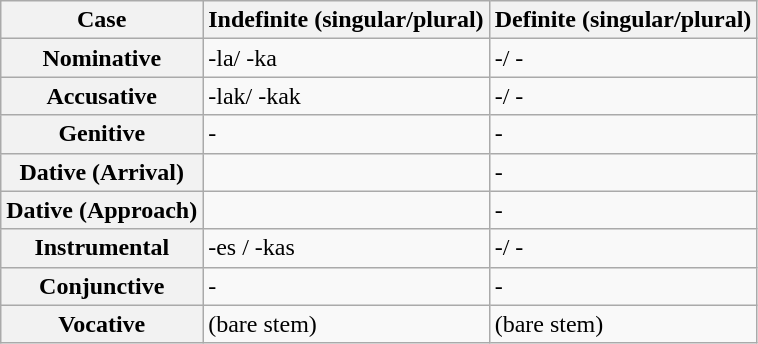<table class="wikitable" style="text-‐align:center">
<tr ‐>
<th>Case</th>
<th>Indefinite (singular/plural)</th>
<th>Definite (singular/plural)</th>
</tr>
<tr ‐>
<th>Nominative</th>
<td>-la/ -ka</td>
<td>-/ -</td>
</tr>
<tr ‐>
<th>Accusative</th>
<td>-lak/ -kak</td>
<td>-/ -</td>
</tr>
<tr ‐>
<th>Genitive</th>
<td>-</td>
<td>-</td>
</tr>
<tr ‐>
<th>Dative (Arrival)</th>
<td></td>
<td>-</td>
</tr>
<tr ‐>
<th>Dative (Approach)</th>
<td></td>
<td>-</td>
</tr>
<tr ‐>
<th>Instrumental</th>
<td>-es / -kas</td>
<td>-/ -</td>
</tr>
<tr ‐>
<th>Conjunctive</th>
<td>-</td>
<td>-</td>
</tr>
<tr ‐>
<th>Vocative</th>
<td>(bare stem)</td>
<td>(bare stem)</td>
</tr>
</table>
